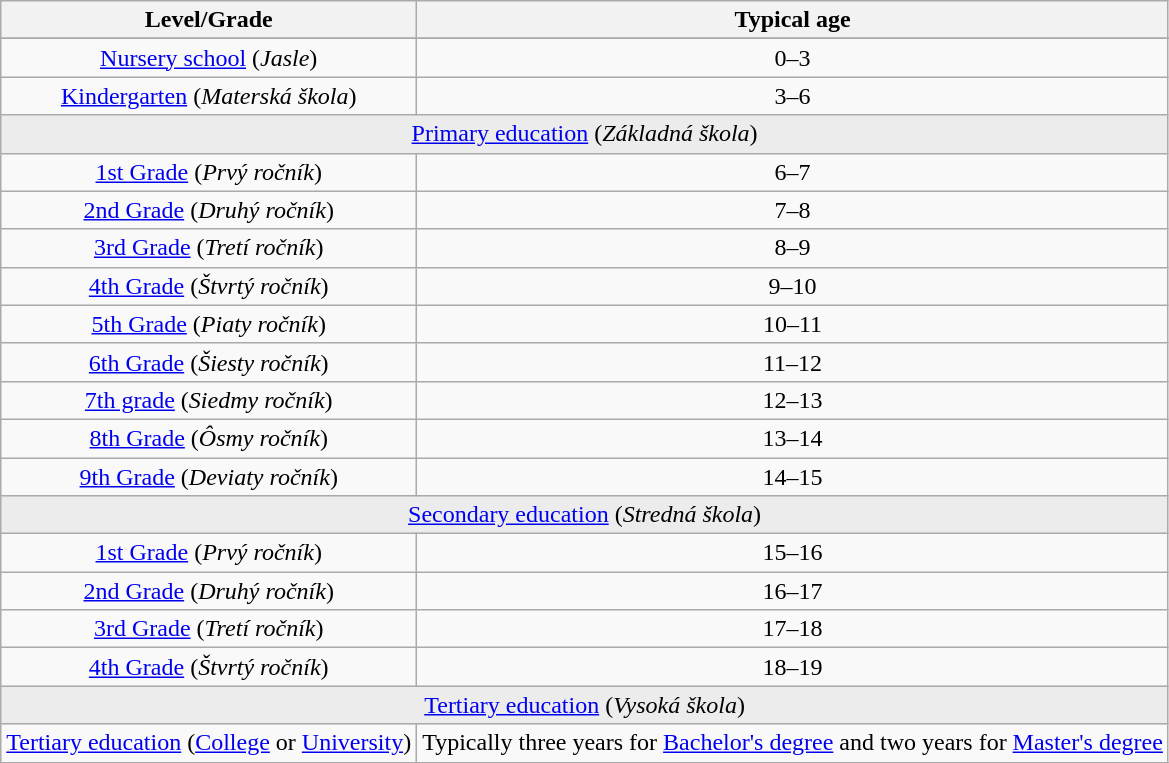<table class="wikitable" style="text-align:center;">
<tr>
<th>Level/Grade</th>
<th>Typical age</th>
</tr>
<tr style="background:#ececec;" | colspan=2 | >
</tr>
<tr>
<td><a href='#'>Nursery school</a> (<em>Jasle</em>)</td>
<td>0–3</td>
</tr>
<tr>
<td><a href='#'>Kindergarten</a> (<em>Materská škola</em>)</td>
<td>3–6</td>
</tr>
<tr style="background:#ececec;">
<td colspan=2><a href='#'>Primary education</a> (<em>Základná škola</em>)</td>
</tr>
<tr>
<td><a href='#'>1st Grade</a> (<em>Prvý ročník</em>)</td>
<td>6–7</td>
</tr>
<tr>
<td><a href='#'>2nd Grade</a> (<em>Druhý ročník</em>)</td>
<td>7–8</td>
</tr>
<tr>
<td><a href='#'>3rd Grade</a> (<em>Tretí ročník</em>)</td>
<td>8–9</td>
</tr>
<tr>
<td><a href='#'>4th Grade</a> (<em>Štvrtý ročník</em>)</td>
<td>9–10</td>
</tr>
<tr>
<td><a href='#'>5th Grade</a> (<em>Piaty ročník</em>)</td>
<td>10–11</td>
</tr>
<tr>
<td><a href='#'>6th Grade</a> (<em>Šiesty ročník</em>)</td>
<td>11–12</td>
</tr>
<tr>
<td><a href='#'>7th grade</a> (<em>Siedmy ročník</em>)</td>
<td>12–13</td>
</tr>
<tr>
<td><a href='#'>8th Grade</a> (<em>Ôsmy ročník</em>)</td>
<td>13–14</td>
</tr>
<tr>
<td><a href='#'>9th Grade</a> (<em>Deviaty ročník</em>)</td>
<td>14–15</td>
</tr>
<tr style="background:#ececec;">
<td colspan=2><a href='#'>Secondary education</a> (<em>Stredná škola</em>)</td>
</tr>
<tr>
<td><a href='#'>1st Grade</a> (<em>Prvý ročník</em>)</td>
<td>15–16</td>
</tr>
<tr>
<td><a href='#'>2nd Grade</a> (<em>Druhý ročník</em>)</td>
<td>16–17</td>
</tr>
<tr>
<td><a href='#'>3rd Grade</a> (<em>Tretí ročník</em>)</td>
<td>17–18</td>
</tr>
<tr>
<td><a href='#'>4th Grade</a> (<em>Štvrtý ročník</em>)</td>
<td>18–19</td>
</tr>
<tr style="background:#ececec;">
<td colspan=2><a href='#'>Tertiary education</a> (<em>Vysoká škola</em>)</td>
</tr>
<tr>
<td><a href='#'>Tertiary education</a> (<a href='#'>College</a> or <a href='#'>University</a>)</td>
<td>Typically three years for <a href='#'>Bachelor's degree</a> and two years for <a href='#'>Master's degree</a></td>
</tr>
<tr>
</tr>
</table>
